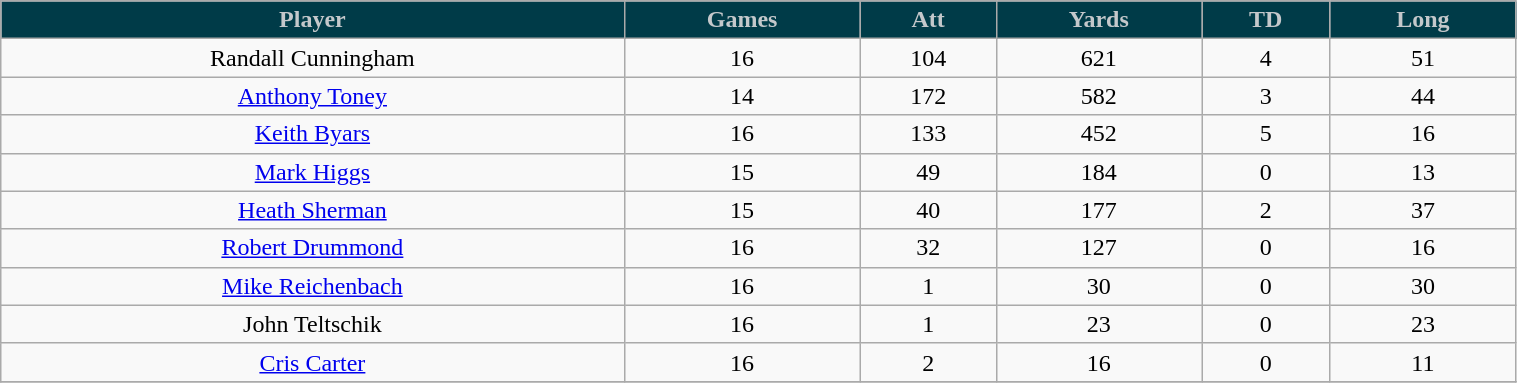<table class="wikitable" width="80%">
<tr align="center"  style="background:#003b48; color:#c4c8cb;">
<td><strong>Player</strong></td>
<td><strong>Games</strong></td>
<td><strong>Att</strong></td>
<td><strong>Yards</strong></td>
<td><strong>TD</strong></td>
<td><strong>Long</strong></td>
</tr>
<tr align="center" bgcolor="">
<td>Randall Cunningham</td>
<td>16</td>
<td>104</td>
<td>621</td>
<td>4</td>
<td>51</td>
</tr>
<tr align="center" bgcolor="">
<td><a href='#'>Anthony Toney</a></td>
<td>14</td>
<td>172</td>
<td>582</td>
<td>3</td>
<td>44</td>
</tr>
<tr align="center" bgcolor="">
<td><a href='#'>Keith Byars</a></td>
<td>16</td>
<td>133</td>
<td>452</td>
<td>5</td>
<td>16</td>
</tr>
<tr align="center" bgcolor="">
<td><a href='#'>Mark Higgs</a></td>
<td>15</td>
<td>49</td>
<td>184</td>
<td>0</td>
<td>13</td>
</tr>
<tr align="center" bgcolor="">
<td><a href='#'>Heath Sherman</a></td>
<td>15</td>
<td>40</td>
<td>177</td>
<td>2</td>
<td>37</td>
</tr>
<tr align="center" bgcolor="">
<td><a href='#'>Robert Drummond</a></td>
<td>16</td>
<td>32</td>
<td>127</td>
<td>0</td>
<td>16</td>
</tr>
<tr align="center" bgcolor="">
<td><a href='#'>Mike Reichenbach</a></td>
<td>16</td>
<td>1</td>
<td>30</td>
<td>0</td>
<td>30</td>
</tr>
<tr align="center" bgcolor="">
<td>John Teltschik</td>
<td>16</td>
<td>1</td>
<td>23</td>
<td>0</td>
<td>23</td>
</tr>
<tr align="center" bgcolor="">
<td><a href='#'>Cris Carter</a></td>
<td>16</td>
<td>2</td>
<td>16</td>
<td>0</td>
<td>11</td>
</tr>
<tr align="center" bgcolor="">
</tr>
</table>
